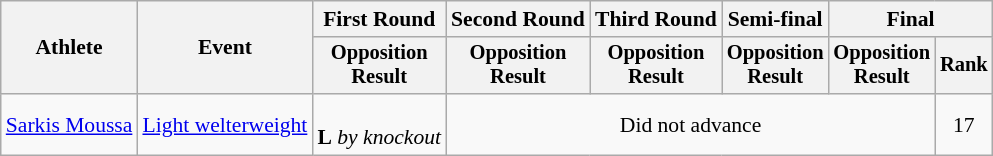<table class=wikitable style=font-size:90%;text-align:center>
<tr>
<th rowspan=2>Athlete</th>
<th rowspan=2>Event</th>
<th>First Round</th>
<th>Second Round</th>
<th>Third Round</th>
<th>Semi-final</th>
<th colspan=2>Final</th>
</tr>
<tr style=font-size:95%>
<th>Opposition<br>Result</th>
<th>Opposition<br>Result</th>
<th>Opposition<br>Result</th>
<th>Opposition<br>Result</th>
<th>Opposition<br>Result</th>
<th>Rank</th>
</tr>
<tr>
<td align=left><a href='#'>Sarkis Moussa</a></td>
<td align=left><a href='#'>Light welterweight</a></td>
<td><br><strong>L</strong> <em>by knockout</em></td>
<td colspan=4>Did not advance</td>
<td align=center>17</td>
</tr>
</table>
